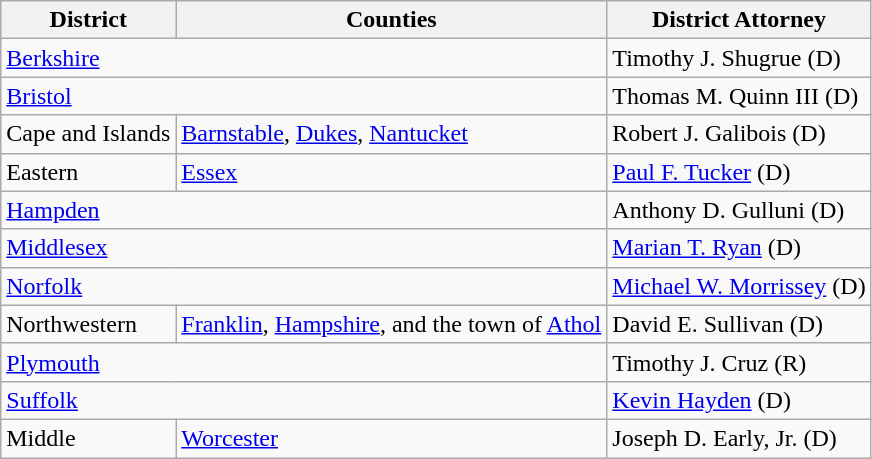<table class="wikitable">
<tr>
<th>District</th>
<th>Counties</th>
<th>District Attorney</th>
</tr>
<tr>
<td colspan="2"><a href='#'>Berkshire</a></td>
<td>Timothy J. Shugrue (D)</td>
</tr>
<tr>
<td colspan="2"><a href='#'>Bristol</a></td>
<td>Thomas M. Quinn III (D)</td>
</tr>
<tr>
<td>Cape and Islands</td>
<td><a href='#'>Barnstable</a>, <a href='#'>Dukes</a>, <a href='#'>Nantucket</a></td>
<td>Robert J. Galibois (D)</td>
</tr>
<tr>
<td>Eastern</td>
<td><a href='#'>Essex</a></td>
<td><a href='#'>Paul F. Tucker</a> (D)</td>
</tr>
<tr>
<td colspan="2"><a href='#'>Hampden</a></td>
<td>Anthony D. Gulluni (D)</td>
</tr>
<tr>
<td colspan="2"><a href='#'>Middlesex</a></td>
<td><a href='#'>Marian T. Ryan</a> (D)</td>
</tr>
<tr>
<td colspan="2"><a href='#'>Norfolk</a></td>
<td><a href='#'>Michael W. Morrissey</a> (D)</td>
</tr>
<tr>
<td>Northwestern</td>
<td><a href='#'>Franklin</a>, <a href='#'>Hampshire</a>, and the town of <a href='#'>Athol</a></td>
<td>David E. Sullivan (D)</td>
</tr>
<tr>
<td colspan="2"><a href='#'>Plymouth</a></td>
<td>Timothy J. Cruz (R)</td>
</tr>
<tr>
<td colspan="2"><a href='#'>Suffolk</a></td>
<td><a href='#'>Kevin Hayden</a> (D)</td>
</tr>
<tr>
<td>Middle</td>
<td><a href='#'>Worcester</a></td>
<td>Joseph D. Early, Jr. (D)</td>
</tr>
</table>
